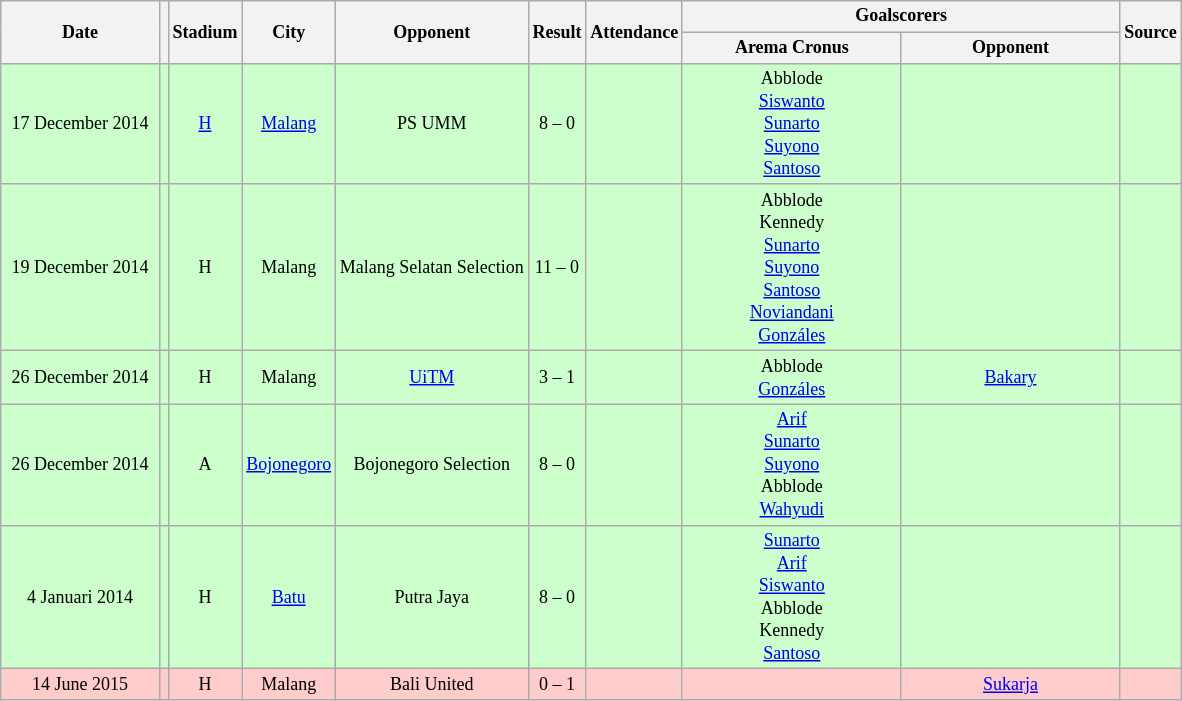<table class="wikitable" Style="text-align: center;font-size:75%">
<tr>
<th rowspan="2" style="width:100px">Date</th>
<th rowspan="2"></th>
<th rowspan="2">Stadium</th>
<th rowspan="2">City</th>
<th rowspan="2">Opponent</th>
<th rowspan="2">Result</th>
<th rowspan="2">Attendance</th>
<th colspan="2">Goalscorers</th>
<th rowspan="2">Source</th>
</tr>
<tr>
<th style="width:140px">Arema  Cronus</th>
<th style="width:140px">Opponent</th>
</tr>
<tr style="background:#cfc">
<td>17 December 2014</td>
<td></td>
<td><a href='#'>H</a></td>
<td><a href='#'>Malang</a></td>
<td>PS UMM</td>
<td>8 – 0</td>
<td></td>
<td>Abblode <br><a href='#'>Siswanto</a> <br><a href='#'>Sunarto</a> <br><a href='#'>Suyono</a> <br><a href='#'>Santoso</a> </td>
<td></td>
<td></td>
</tr>
<tr style="background:#cfc">
<td>19 December 2014</td>
<td></td>
<td>H</td>
<td>Malang</td>
<td>Malang Selatan Selection</td>
<td>11 – 0</td>
<td></td>
<td>Abblode <br>Kennedy <br><a href='#'>Sunarto</a> <br><a href='#'>Suyono</a> <br><a href='#'>Santoso</a> <br><a href='#'>Noviandani</a> <br><a href='#'>Gonzáles</a> </td>
<td></td>
<td></td>
</tr>
<tr style="background:#cfc">
<td>26 December 2014</td>
<td></td>
<td>H</td>
<td>Malang</td>
<td><a href='#'>UiTM</a></td>
<td>3 – 1</td>
<td></td>
<td>Abblode <br><a href='#'>Gonzáles</a> </td>
<td><a href='#'>Bakary</a> </td>
<td></td>
</tr>
<tr style="background:#cfc">
<td>26 December 2014</td>
<td></td>
<td>A</td>
<td><a href='#'>Bojonegoro</a></td>
<td>Bojonegoro Selection</td>
<td>8 – 0</td>
<td></td>
<td><a href='#'>Arif</a> <br><a href='#'>Sunarto</a> <br><a href='#'>Suyono</a> <br>Abblode <br><a href='#'>Wahyudi</a> </td>
<td></td>
<td></td>
</tr>
<tr style="background:#cfc">
<td>4 Januari 2014</td>
<td></td>
<td>H</td>
<td><a href='#'>Batu</a></td>
<td>Putra Jaya</td>
<td>8 – 0</td>
<td></td>
<td><a href='#'>Sunarto</a> <br><a href='#'>Arif</a> <br><a href='#'>Siswanto</a> <br>Abblode <br>Kennedy <br><a href='#'>Santoso</a> </td>
<td></td>
<td></td>
</tr>
<tr style="background:#fcc">
<td>14 June 2015</td>
<td></td>
<td>H</td>
<td>Malang</td>
<td>Bali United</td>
<td>0 – 1</td>
<td></td>
<td></td>
<td><a href='#'>Sukarja</a> </td>
<td></td>
</tr>
</table>
